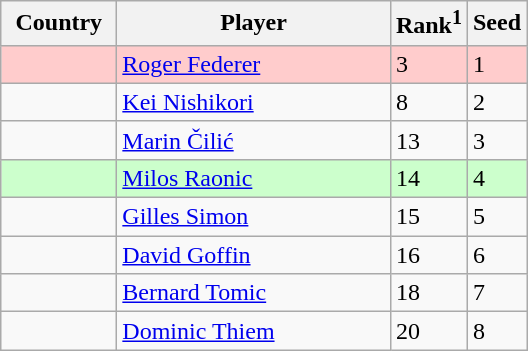<table class="sortable wikitable">
<tr>
<th width=70>Country</th>
<th width=175>Player</th>
<th>Rank<sup>1</sup></th>
<th>Seed</th>
</tr>
<tr style="background:#fcc;">
<td></td>
<td><a href='#'>Roger Federer</a></td>
<td>3</td>
<td>1</td>
</tr>
<tr>
<td></td>
<td><a href='#'>Kei Nishikori</a></td>
<td>8</td>
<td>2</td>
</tr>
<tr>
<td></td>
<td><a href='#'>Marin Čilić</a></td>
<td>13</td>
<td>3</td>
</tr>
<tr style="background:#cfc;">
<td></td>
<td><a href='#'>Milos Raonic</a></td>
<td>14</td>
<td>4</td>
</tr>
<tr>
<td></td>
<td><a href='#'>Gilles Simon</a></td>
<td>15</td>
<td>5</td>
</tr>
<tr>
<td></td>
<td><a href='#'>David Goffin</a></td>
<td>16</td>
<td>6</td>
</tr>
<tr>
<td></td>
<td><a href='#'>Bernard Tomic</a></td>
<td>18</td>
<td>7</td>
</tr>
<tr>
<td></td>
<td><a href='#'>Dominic Thiem</a></td>
<td>20</td>
<td>8</td>
</tr>
</table>
